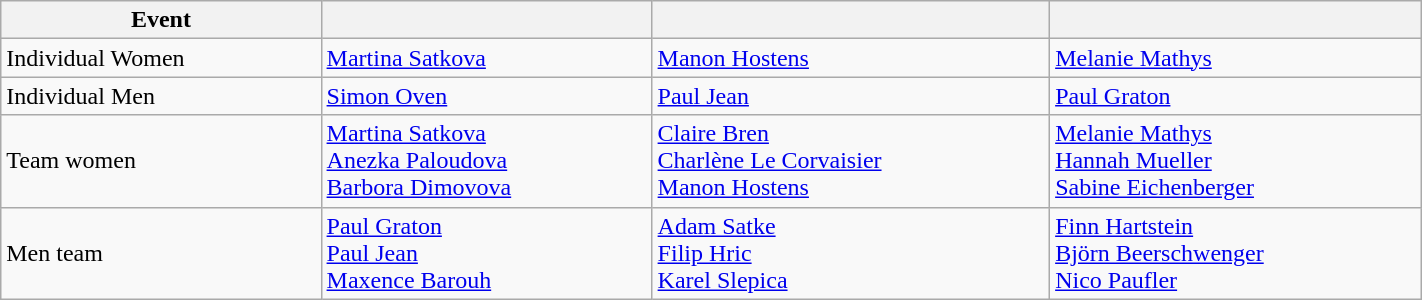<table class="wikitable" width=75% style="font-size:100%; text-align:left;">
<tr>
<th>Event</th>
<th></th>
<th></th>
<th></th>
</tr>
<tr>
<td>Individual Women</td>
<td><a href='#'>Martina Satkova</a><br></td>
<td><a href='#'>Manon Hostens</a><br></td>
<td><a href='#'>Melanie Mathys</a><br></td>
</tr>
<tr>
<td>Individual Men</td>
<td><a href='#'>Simon Oven</a><br></td>
<td><a href='#'>Paul Jean</a><br></td>
<td><a href='#'>Paul Graton</a><br></td>
</tr>
<tr>
<td>Team women</td>
<td><a href='#'>Martina Satkova</a><br><a href='#'>Anezka Paloudova</a><br><a href='#'>Barbora Dimovova</a><br></td>
<td><a href='#'>Claire Bren</a><br><a href='#'>Charlène Le Corvaisier</a><br><a href='#'>Manon Hostens</a><br></td>
<td><a href='#'>Melanie Mathys</a><br><a href='#'>Hannah Mueller</a><br><a href='#'>Sabine Eichenberger</a><br></td>
</tr>
<tr>
<td>Men team</td>
<td><a href='#'>Paul Graton</a><br><a href='#'>Paul Jean</a><br><a href='#'>Maxence Barouh</a><br></td>
<td><a href='#'>Adam Satke</a><br><a href='#'>Filip Hric</a><br><a href='#'>Karel Slepica</a><br></td>
<td><a href='#'>Finn Hartstein</a><br><a href='#'>Björn Beerschwenger</a><br><a href='#'>Nico Paufler</a><br></td>
</tr>
</table>
